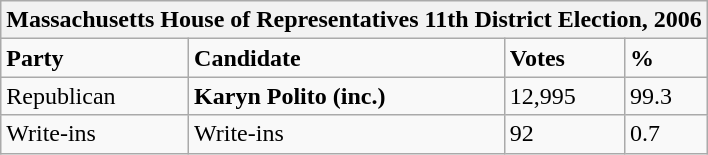<table class="wikitable">
<tr>
<th colspan="4">Massachusetts House of Representatives 11th District Election, 2006</th>
</tr>
<tr>
<td><strong>Party</strong></td>
<td><strong>Candidate</strong></td>
<td><strong>Votes</strong></td>
<td><strong>%</strong></td>
</tr>
<tr>
<td>Republican</td>
<td><strong>Karyn Polito (inc.)</strong></td>
<td>12,995</td>
<td>99.3</td>
</tr>
<tr>
<td>Write-ins</td>
<td>Write-ins</td>
<td>92</td>
<td>0.7</td>
</tr>
</table>
